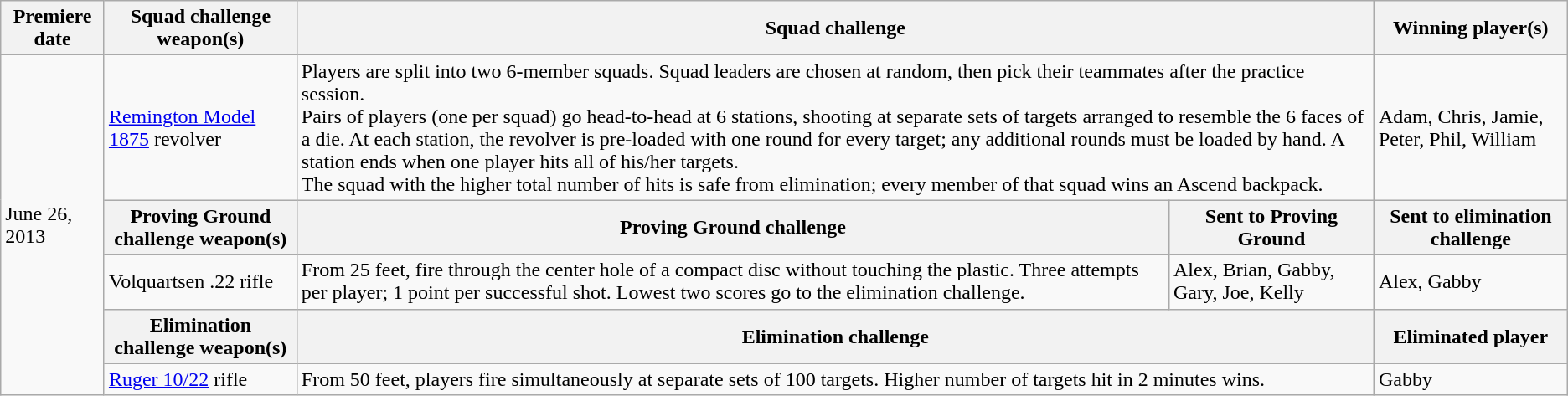<table class="wikitable">
<tr>
<th>Premiere date</th>
<th>Squad challenge weapon(s)</th>
<th colspan="2">Squad challenge</th>
<th>Winning player(s)</th>
</tr>
<tr>
<td rowspan="5">June 26, 2013</td>
<td><a href='#'>Remington Model 1875</a> revolver</td>
<td colspan="2">Players are split into two 6-member squads. Squad leaders are chosen at random, then pick their teammates after the practice session.<br>Pairs of players (one per squad) go head-to-head at 6 stations, shooting at separate sets of targets arranged to resemble the 6 faces of a die. At each station, the revolver is pre-loaded with one round for every target; any additional rounds must be loaded by hand. A station ends when one player hits all of his/her targets.<br>The squad with the higher total number of hits is safe from elimination; every member of that squad wins an Ascend backpack.</td>
<td>Adam, Chris, Jamie, Peter, Phil, William</td>
</tr>
<tr>
<th>Proving Ground challenge weapon(s)</th>
<th>Proving Ground challenge</th>
<th>Sent to Proving Ground</th>
<th>Sent to elimination challenge</th>
</tr>
<tr>
<td>Volquartsen .22 rifle</td>
<td>From 25 feet, fire through the center hole of a compact disc without touching the plastic. Three attempts per player; 1 point per successful shot. Lowest two scores go to the elimination challenge.</td>
<td>Alex, Brian, Gabby, Gary, Joe, Kelly</td>
<td>Alex, Gabby</td>
</tr>
<tr>
<th>Elimination challenge weapon(s)</th>
<th colspan="2">Elimination challenge</th>
<th>Eliminated player</th>
</tr>
<tr>
<td><a href='#'>Ruger 10/22</a> rifle</td>
<td colspan="2">From 50 feet, players fire simultaneously at separate sets of 100 targets. Higher number of targets hit in 2 minutes wins.</td>
<td>Gabby</td>
</tr>
</table>
